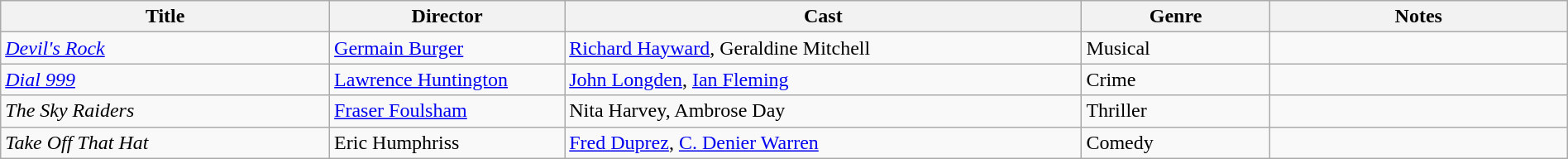<table class="wikitable" style="width:100%;">
<tr>
<th style="width:21%;">Title</th>
<th style="width:15%;">Director</th>
<th style="width:33%;">Cast</th>
<th style="width:12%;">Genre</th>
<th style="width:19%;">Notes</th>
</tr>
<tr>
<td><em><a href='#'>Devil's Rock</a></em></td>
<td><a href='#'>Germain Burger</a></td>
<td><a href='#'>Richard Hayward</a>, Geraldine Mitchell</td>
<td>Musical</td>
<td></td>
</tr>
<tr>
<td><em><a href='#'>Dial 999</a></em></td>
<td><a href='#'>Lawrence Huntington</a></td>
<td><a href='#'>John Longden</a>, <a href='#'>Ian Fleming</a></td>
<td>Crime</td>
<td></td>
</tr>
<tr>
<td><em>The Sky Raiders</em></td>
<td><a href='#'>Fraser Foulsham</a></td>
<td>Nita Harvey, Ambrose Day</td>
<td>Thriller</td>
<td></td>
</tr>
<tr>
<td><em>Take Off That Hat</em></td>
<td>Eric Humphriss</td>
<td><a href='#'>Fred Duprez</a>, <a href='#'>C. Denier Warren</a></td>
<td>Comedy</td>
<td></td>
</tr>
</table>
